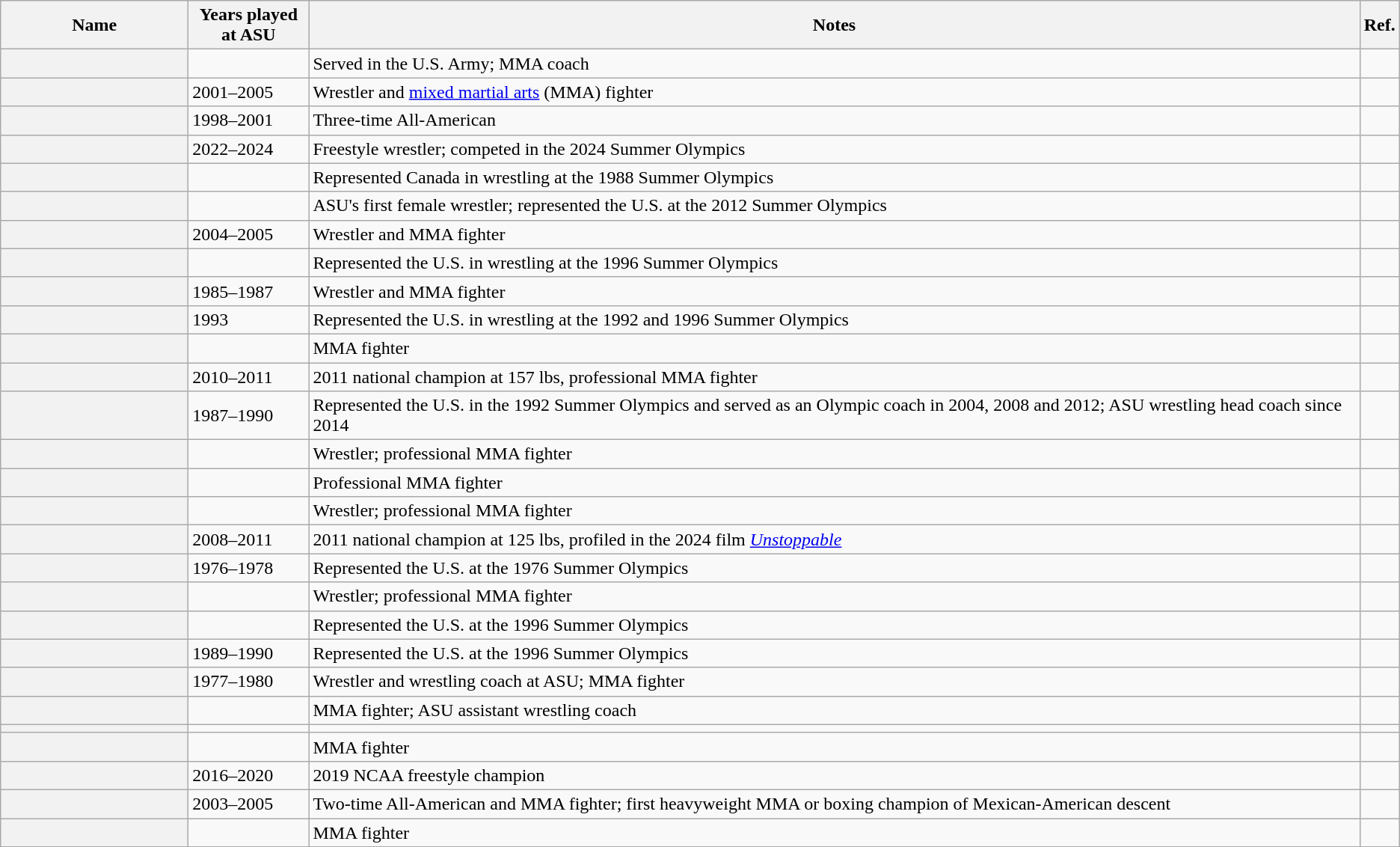<table class="wikitable sortable">
<tr>
<th scope = "col" width="160">Name</th>
<th scope = "col" width="100">Years played at ASU</th>
<th scope = "col" width="*" class="unsortable">Notes</th>
<th scope = "col" width="*" class="unsortable">Ref.</th>
</tr>
<tr>
<th scope = "row"></th>
<td></td>
<td>Served in the U.S. Army; MMA coach</td>
<td></td>
</tr>
<tr>
<th scope = "row"></th>
<td>2001–2005</td>
<td>Wrestler and <a href='#'>mixed martial arts</a> (MMA) fighter</td>
<td></td>
</tr>
<tr>
<th scope = "row"></th>
<td>1998–2001</td>
<td>Three-time All-American</td>
<td></td>
</tr>
<tr>
<th scope = "row"></th>
<td>2022–2024</td>
<td>Freestyle wrestler; competed in the 2024 Summer Olympics</td>
<td></td>
</tr>
<tr>
<th scope = "row"></th>
<td></td>
<td>Represented Canada in wrestling at the 1988 Summer Olympics</td>
<td></td>
</tr>
<tr>
<th scope = "row"></th>
<td></td>
<td>ASU's first female wrestler; represented the U.S. at the 2012 Summer Olympics</td>
<td></td>
</tr>
<tr>
<th scope = "row"></th>
<td>2004–2005</td>
<td>Wrestler and MMA fighter</td>
<td></td>
</tr>
<tr>
<th scope = "row"></th>
<td></td>
<td>Represented the U.S. in wrestling at the 1996 Summer Olympics</td>
<td></td>
</tr>
<tr>
<th scope = "row"></th>
<td>1985–1987</td>
<td>Wrestler and MMA fighter</td>
<td></td>
</tr>
<tr>
<th scope = "row"></th>
<td>1993</td>
<td>Represented the U.S. in wrestling at the 1992 and 1996 Summer Olympics</td>
<td></td>
</tr>
<tr>
<th scope = "row"></th>
<td></td>
<td>MMA fighter</td>
<td></td>
</tr>
<tr>
<th scope = "row"></th>
<td>2010–2011</td>
<td>2011 national champion at 157 lbs, professional MMA fighter</td>
<td></td>
</tr>
<tr>
<th scope = "row"></th>
<td>1987–1990</td>
<td>Represented the U.S. in the 1992 Summer Olympics and served as an Olympic coach in 2004, 2008 and 2012; ASU wrestling head coach since 2014</td>
<td></td>
</tr>
<tr>
<th scope = "row"></th>
<td></td>
<td>Wrestler; professional MMA fighter</td>
<td></td>
</tr>
<tr>
<th scope = "row"></th>
<td></td>
<td>Professional MMA fighter</td>
<td></td>
</tr>
<tr>
<th scope = "row"></th>
<td></td>
<td>Wrestler; professional MMA fighter</td>
<td></td>
</tr>
<tr>
<th scope = "row"></th>
<td>2008–2011</td>
<td>2011 national champion at 125 lbs, profiled in the 2024 film <em><a href='#'>Unstoppable</a></em></td>
<td></td>
</tr>
<tr>
<th scope = "row"></th>
<td>1976–1978</td>
<td>Represented the U.S. at the 1976 Summer Olympics</td>
<td></td>
</tr>
<tr>
<th scope = "row"></th>
<td></td>
<td>Wrestler; professional MMA fighter</td>
<td></td>
</tr>
<tr>
<th scope = "row"></th>
<td></td>
<td>Represented the U.S. at the 1996 Summer Olympics</td>
<td></td>
</tr>
<tr>
<th scope = "row"></th>
<td>1989–1990</td>
<td>Represented the U.S. at the 1996 Summer Olympics</td>
<td></td>
</tr>
<tr>
<th scope = "row"></th>
<td>1977–1980</td>
<td>Wrestler and wrestling coach at ASU; MMA fighter</td>
<td></td>
</tr>
<tr>
<th scope = "row"></th>
<td></td>
<td>MMA fighter; ASU assistant wrestling coach</td>
<td></td>
</tr>
<tr>
<th scope = "row"></th>
<td></td>
<td></td>
<td></td>
</tr>
<tr>
<th scope = "row"></th>
<td></td>
<td>MMA fighter</td>
<td></td>
</tr>
<tr>
<th scope = "row"></th>
<td>2016–2020</td>
<td>2019 NCAA freestyle champion</td>
<td></td>
</tr>
<tr>
<th scope = "row"></th>
<td>2003–2005</td>
<td>Two-time All-American and MMA fighter; first heavyweight MMA or boxing champion of Mexican-American descent</td>
<td></td>
</tr>
<tr>
<th scope = "row"></th>
<td></td>
<td>MMA fighter</td>
<td></td>
</tr>
</table>
